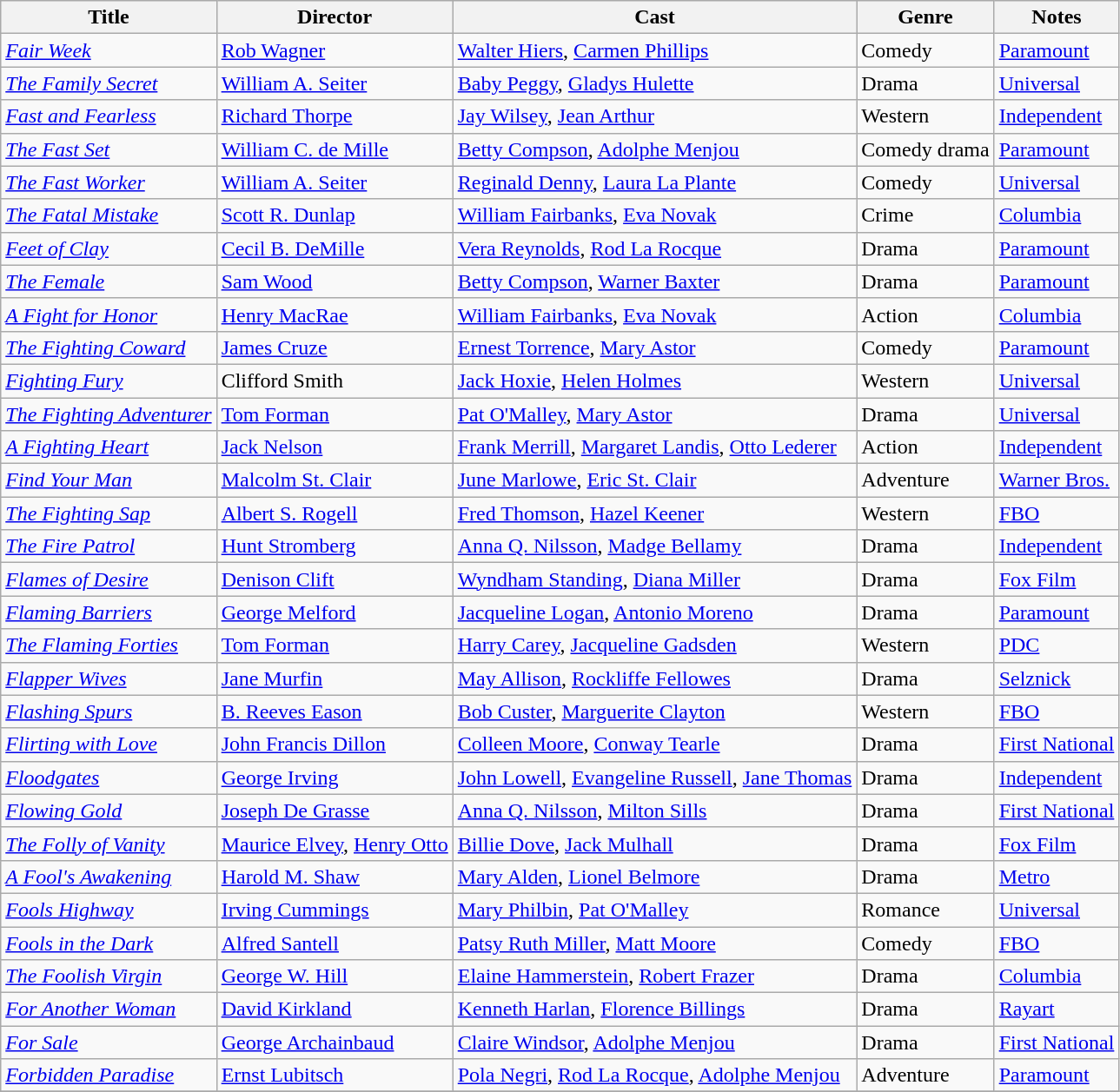<table class="wikitable">
<tr>
<th>Title</th>
<th>Director</th>
<th>Cast</th>
<th>Genre</th>
<th>Notes</th>
</tr>
<tr>
<td><em><a href='#'>Fair Week</a></em></td>
<td><a href='#'>Rob Wagner</a></td>
<td><a href='#'>Walter Hiers</a>, <a href='#'>Carmen Phillips</a></td>
<td>Comedy</td>
<td><a href='#'>Paramount</a></td>
</tr>
<tr>
<td><em><a href='#'>The Family Secret</a></em></td>
<td><a href='#'>William A. Seiter</a></td>
<td><a href='#'>Baby Peggy</a>, <a href='#'>Gladys Hulette</a></td>
<td>Drama</td>
<td><a href='#'>Universal</a></td>
</tr>
<tr>
<td><em><a href='#'>Fast and Fearless</a></em></td>
<td><a href='#'>Richard Thorpe</a></td>
<td><a href='#'>Jay Wilsey</a>, <a href='#'>Jean Arthur</a></td>
<td>Western</td>
<td><a href='#'>Independent</a></td>
</tr>
<tr>
<td><em><a href='#'>The Fast Set</a></em></td>
<td><a href='#'>William C. de Mille</a></td>
<td><a href='#'>Betty Compson</a>, <a href='#'>Adolphe Menjou</a></td>
<td>Comedy drama</td>
<td><a href='#'>Paramount</a></td>
</tr>
<tr>
<td><em><a href='#'>The Fast Worker</a></em></td>
<td><a href='#'>William A. Seiter</a></td>
<td><a href='#'>Reginald Denny</a>, <a href='#'>Laura La Plante</a></td>
<td>Comedy</td>
<td><a href='#'>Universal</a></td>
</tr>
<tr>
<td><em><a href='#'>The Fatal Mistake</a></em></td>
<td><a href='#'>Scott R. Dunlap</a></td>
<td><a href='#'>William Fairbanks</a>, <a href='#'>Eva Novak</a></td>
<td>Crime</td>
<td><a href='#'>Columbia</a></td>
</tr>
<tr>
<td><em><a href='#'>Feet of Clay</a></em></td>
<td><a href='#'>Cecil B. DeMille</a></td>
<td><a href='#'>Vera Reynolds</a>, <a href='#'>Rod La Rocque</a></td>
<td>Drama</td>
<td><a href='#'>Paramount</a></td>
</tr>
<tr>
<td><em><a href='#'>The Female</a></em></td>
<td><a href='#'>Sam Wood</a></td>
<td><a href='#'>Betty Compson</a>, <a href='#'>Warner Baxter</a></td>
<td>Drama</td>
<td><a href='#'>Paramount</a></td>
</tr>
<tr>
<td><em><a href='#'>A Fight for Honor</a></em></td>
<td><a href='#'>Henry MacRae</a></td>
<td><a href='#'>William Fairbanks</a>, <a href='#'>Eva Novak</a></td>
<td>Action</td>
<td><a href='#'>Columbia</a></td>
</tr>
<tr>
<td><em><a href='#'>The Fighting Coward</a></em></td>
<td><a href='#'>James Cruze</a></td>
<td><a href='#'>Ernest Torrence</a>, <a href='#'>Mary Astor</a></td>
<td>Comedy</td>
<td><a href='#'>Paramount</a></td>
</tr>
<tr>
<td><em><a href='#'>Fighting Fury</a></em></td>
<td>Clifford Smith</td>
<td><a href='#'>Jack Hoxie</a>, <a href='#'>Helen Holmes</a></td>
<td>Western</td>
<td><a href='#'>Universal</a></td>
</tr>
<tr>
<td><em><a href='#'>The Fighting Adventurer</a></em></td>
<td><a href='#'>Tom Forman</a></td>
<td><a href='#'>Pat O'Malley</a>, <a href='#'>Mary Astor</a></td>
<td>Drama</td>
<td><a href='#'>Universal</a></td>
</tr>
<tr>
<td><em><a href='#'>A Fighting Heart</a></em></td>
<td><a href='#'>Jack Nelson</a></td>
<td><a href='#'>Frank Merrill</a>, <a href='#'>Margaret Landis</a>, <a href='#'>Otto Lederer</a></td>
<td>Action</td>
<td><a href='#'>Independent</a></td>
</tr>
<tr>
<td><em><a href='#'>Find Your Man</a></em></td>
<td><a href='#'>Malcolm St. Clair</a></td>
<td><a href='#'>June Marlowe</a>, <a href='#'>Eric St. Clair</a></td>
<td>Adventure</td>
<td><a href='#'>Warner Bros.</a></td>
</tr>
<tr>
<td><em><a href='#'>The Fighting Sap</a></em></td>
<td><a href='#'>Albert S. Rogell</a></td>
<td><a href='#'>Fred Thomson</a>, <a href='#'>Hazel Keener</a></td>
<td>Western</td>
<td><a href='#'>FBO</a></td>
</tr>
<tr>
<td><em><a href='#'>The Fire Patrol</a></em></td>
<td><a href='#'>Hunt Stromberg</a></td>
<td><a href='#'>Anna Q. Nilsson</a>, <a href='#'>Madge Bellamy</a></td>
<td>Drama</td>
<td><a href='#'>Independent</a></td>
</tr>
<tr>
<td><em><a href='#'>Flames of Desire</a></em></td>
<td><a href='#'>Denison Clift</a></td>
<td><a href='#'>Wyndham Standing</a>, <a href='#'>Diana Miller</a></td>
<td>Drama</td>
<td><a href='#'>Fox Film</a></td>
</tr>
<tr>
<td><em><a href='#'>Flaming Barriers</a></em></td>
<td><a href='#'>George Melford</a></td>
<td><a href='#'>Jacqueline Logan</a>, <a href='#'>Antonio Moreno</a></td>
<td>Drama</td>
<td><a href='#'>Paramount</a></td>
</tr>
<tr>
<td><em><a href='#'>The Flaming Forties</a></em></td>
<td><a href='#'>Tom Forman</a></td>
<td><a href='#'>Harry Carey</a>, <a href='#'>Jacqueline Gadsden</a></td>
<td>Western</td>
<td><a href='#'>PDC</a></td>
</tr>
<tr>
<td><em><a href='#'>Flapper Wives</a></em></td>
<td><a href='#'>Jane Murfin</a></td>
<td><a href='#'>May Allison</a>, <a href='#'>Rockliffe Fellowes</a></td>
<td>Drama</td>
<td><a href='#'>Selznick</a></td>
</tr>
<tr>
<td><em><a href='#'>Flashing Spurs</a></em></td>
<td><a href='#'>B. Reeves Eason</a></td>
<td><a href='#'>Bob Custer</a>, <a href='#'>Marguerite Clayton</a></td>
<td>Western</td>
<td><a href='#'>FBO</a></td>
</tr>
<tr>
<td><em><a href='#'>Flirting with Love</a></em></td>
<td><a href='#'>John Francis Dillon</a></td>
<td><a href='#'>Colleen Moore</a>, <a href='#'>Conway Tearle</a></td>
<td>Drama</td>
<td><a href='#'>First National</a></td>
</tr>
<tr>
<td><em><a href='#'>Floodgates</a></em></td>
<td><a href='#'>George Irving</a></td>
<td><a href='#'>John Lowell</a>, <a href='#'>Evangeline Russell</a>, <a href='#'>Jane Thomas</a></td>
<td>Drama</td>
<td><a href='#'>Independent</a></td>
</tr>
<tr>
<td><em><a href='#'>Flowing Gold</a></em></td>
<td><a href='#'>Joseph De Grasse</a></td>
<td><a href='#'>Anna Q. Nilsson</a>, <a href='#'>Milton Sills</a></td>
<td>Drama</td>
<td><a href='#'>First National</a></td>
</tr>
<tr>
<td><em><a href='#'>The Folly of Vanity</a></em></td>
<td><a href='#'>Maurice Elvey</a>, <a href='#'>Henry Otto</a></td>
<td><a href='#'>Billie Dove</a>, <a href='#'>Jack Mulhall</a></td>
<td>Drama</td>
<td><a href='#'>Fox Film</a></td>
</tr>
<tr>
<td><em><a href='#'>A Fool's Awakening</a></em></td>
<td><a href='#'>Harold M. Shaw</a></td>
<td><a href='#'>Mary Alden</a>, <a href='#'>Lionel Belmore</a></td>
<td>Drama</td>
<td><a href='#'>Metro</a></td>
</tr>
<tr>
<td><em><a href='#'>Fools Highway</a></em></td>
<td><a href='#'>Irving Cummings</a></td>
<td><a href='#'>Mary Philbin</a>, <a href='#'>Pat O'Malley</a></td>
<td>Romance</td>
<td><a href='#'>Universal</a></td>
</tr>
<tr>
<td><em><a href='#'>Fools in the Dark</a></em></td>
<td><a href='#'>Alfred Santell</a></td>
<td><a href='#'>Patsy Ruth Miller</a>, <a href='#'>Matt Moore</a></td>
<td>Comedy</td>
<td><a href='#'>FBO</a></td>
</tr>
<tr>
<td><em><a href='#'>The Foolish Virgin</a></em></td>
<td><a href='#'>George W. Hill</a></td>
<td><a href='#'>Elaine Hammerstein</a>, <a href='#'>Robert Frazer</a></td>
<td>Drama</td>
<td><a href='#'>Columbia</a></td>
</tr>
<tr>
<td><em><a href='#'>For Another Woman</a></em></td>
<td><a href='#'>David Kirkland</a></td>
<td><a href='#'>Kenneth Harlan</a>, <a href='#'>Florence Billings</a></td>
<td>Drama</td>
<td><a href='#'>Rayart</a></td>
</tr>
<tr>
<td><em><a href='#'>For Sale</a></em></td>
<td><a href='#'>George Archainbaud</a></td>
<td><a href='#'>Claire Windsor</a>, <a href='#'>Adolphe Menjou</a></td>
<td>Drama</td>
<td><a href='#'>First National</a></td>
</tr>
<tr>
<td><em><a href='#'>Forbidden Paradise</a></em></td>
<td><a href='#'>Ernst Lubitsch</a></td>
<td><a href='#'>Pola Negri</a>, <a href='#'>Rod La Rocque</a>, <a href='#'>Adolphe Menjou</a></td>
<td>Adventure</td>
<td><a href='#'>Paramount</a></td>
</tr>
<tr>
</tr>
</table>
